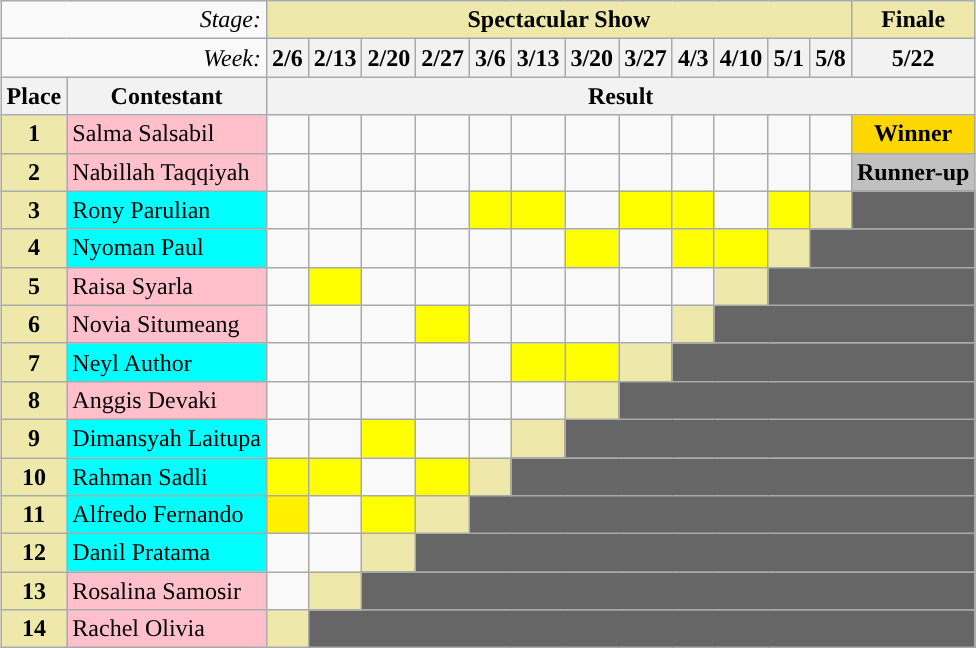<table class="wikitable" style="margin: 1em auto;">
<tr>
<td colspan="2" align="right"><em>Stage:</em></td>
<td colspan="12" bgcolor="palegoldenrod" align="Center"><strong>Spectacular Show</strong></td>
<td bgcolor="palegoldenrod" align="Center"><strong>Finale</strong></td>
</tr>
<tr>
<td colspan="2" align="right"><em>Week:</em></td>
<th>2/6</th>
<th>2/13</th>
<th>2/20</th>
<th>2/27</th>
<th>3/6</th>
<th>3/13</th>
<th>3/20</th>
<th>3/27</th>
<th>4/3</th>
<th>4/10</th>
<th>5/1</th>
<th>5/8</th>
<th>5/22</th>
</tr>
<tr>
<th>Place</th>
<th>Contestant</th>
<th colspan="13" align="center">Result</th>
</tr>
<tr>
<td align="center" bgcolor="palegoldenrod"><strong>1</strong></td>
<td style="background:pink">Salma Salsabil</td>
<td></td>
<td></td>
<td></td>
<td></td>
<td></td>
<td></td>
<td></td>
<td></td>
<td></td>
<td></td>
<td></td>
<td></td>
<td align="center" bgcolor="gold"><strong>Winner</strong></td>
</tr>
<tr>
<td align="center" bgcolor="palegoldenrod"><strong>2</strong></td>
<td style="background:pink">Nabillah Taqqiyah</td>
<td></td>
<td></td>
<td></td>
<td></td>
<td></td>
<td></td>
<td></td>
<td></td>
<td></td>
<td></td>
<td></td>
<td></td>
<td align="center" bgcolor="silver"><strong>Runner-up</strong></td>
</tr>
<tr>
<td align="center" bgcolor="palegoldenrod"><strong>3</strong></td>
<td style="background:cyan">Rony Parulian</td>
<td></td>
<td></td>
<td></td>
<td></td>
<td bgcolor="FFFF00" align="center"></td>
<td bgcolor="FFFF00" align ="center"></td>
<td></td>
<td bgcolor="FFFF00" align="center"></td>
<td bgcolor="FFFF00" align:"center"></td>
<td></td>
<td bgcolor="FFFF00" align="center"></td>
<td bgcolor="palegoldenrod" align="center"></td>
<td colspan="3" bgcolor="666666"></td>
</tr>
<tr>
<td align="center" bgcolor="palegoldenrod"><strong>4</strong></td>
<td style="background:cyan">Nyoman Paul</td>
<td></td>
<td></td>
<td></td>
<td></td>
<td></td>
<td></td>
<td bgcolor="FFFF00" align="center"></td>
<td></td>
<td bgcolor="FFFF00" align:"center"></td>
<td bgcolor="FFFF00" align="center"></td>
<td bgcolor="Palegoldenrod" align="center"></td>
<td colspan="4" bgcolor="666666"></td>
</tr>
<tr>
<td align="center" bgcolor="palegoldenrod"><strong>5</strong></td>
<td style="background:pink">Raisa  Syarla</td>
<td></td>
<td bgcolor="FFFF00" align ="center"></td>
<td></td>
<td></td>
<td></td>
<td></td>
<td></td>
<td></td>
<td></td>
<td bgcolor="palegoldenrod" align="center"></td>
<td colspan="5" bgcolor="666666"></td>
</tr>
<tr>
<td align="center" bgcolor="palegoldenrod"><strong>6</strong></td>
<td style="background:pink">Novia Situmeang</td>
<td></td>
<td></td>
<td></td>
<td bgcolor="FFFF00"></td>
<td></td>
<td></td>
<td></td>
<td></td>
<td bgcolor="palegoldenrod" align="center"></td>
<td colspan="6" bgcolor="666666"></td>
</tr>
<tr>
<td align="center" bgcolor="palegoldenrod"><strong>7</strong></td>
<td style="background:cyan">Neyl Author</td>
<td></td>
<td></td>
<td></td>
<td></td>
<td></td>
<td bgcolor="FFFF00"></td>
<td bgcolor="FFFF00"></td>
<td bgcolor="palegoldenrod" align="center"></td>
<td colspan="7" bgcolor="666666"></td>
</tr>
<tr>
<td align="center" bgcolor="palegoldenrod"><strong>8</strong></td>
<td style="background:pink">Anggis Devaki</td>
<td></td>
<td></td>
<td></td>
<td></td>
<td></td>
<td></td>
<td bgcolor="palegoldenrod" align="center"></td>
<td colspan="8" bgcolor="666666"></td>
</tr>
<tr>
<td align="center" bgcolor="palegoldenrod"><strong>9</strong></td>
<td style="background:cyan">Dimansyah Laitupa</td>
<td></td>
<td></td>
<td bgcolor="FFFF00"></td>
<td></td>
<td></td>
<td bgcolor="palegoldenrod" align="center"></td>
<td colspan="9" bgcolor="666666"></td>
</tr>
<tr>
<td align="center" bgcolor="palegoldenrod"><strong>10</strong></td>
<td style="background:cyan">Rahman Sadli</td>
<td bgcolor="FFFF00"></td>
<td bgcolor="FFFF00"></td>
<td></td>
<td bgcolor="FFFF00"></td>
<td bgcolor="palegoldenrod" align="center"></td>
<td colspan="10" bgcolor="666666"></td>
</tr>
<tr>
<td align="center" bgcolor="palegoldenrod"><strong>11</strong></td>
<td style="background:cyan">Alfredo Fernando</td>
<td bgcolor="FFFF000"></td>
<td></td>
<td bgcolor="FFFF00"></td>
<td bgcolor="palegoldenrod" align="center"></td>
<td colspan="11" bgcolor="666666"></td>
</tr>
<tr>
<td align="center" bgcolor="palegoldenrod"><strong>12</strong></td>
<td style="background:cyan">Danil Pratama</td>
<td></td>
<td></td>
<td bgcolor="palegoldenrod" align="center"></td>
<td colspan="12" bgcolor="666666"></td>
</tr>
<tr>
<td align="center" bgcolor="palegoldenrod"><strong>13</strong></td>
<td style="background:pink">Rosalina Samosir</td>
<td></td>
<td bgcolor="palegoldenrod" align="center"></td>
<td colspan="13" bgcolor="666666"></td>
</tr>
<tr>
<td align="center" bgcolor="palegoldenrod"><strong>14</strong></td>
<td style="background:pink">Rachel Olivia</td>
<td bgcolor="palegoldenrod" align="center"></td>
<td colspan="14" bgcolor="666666"></td>
</tr>
</table>
